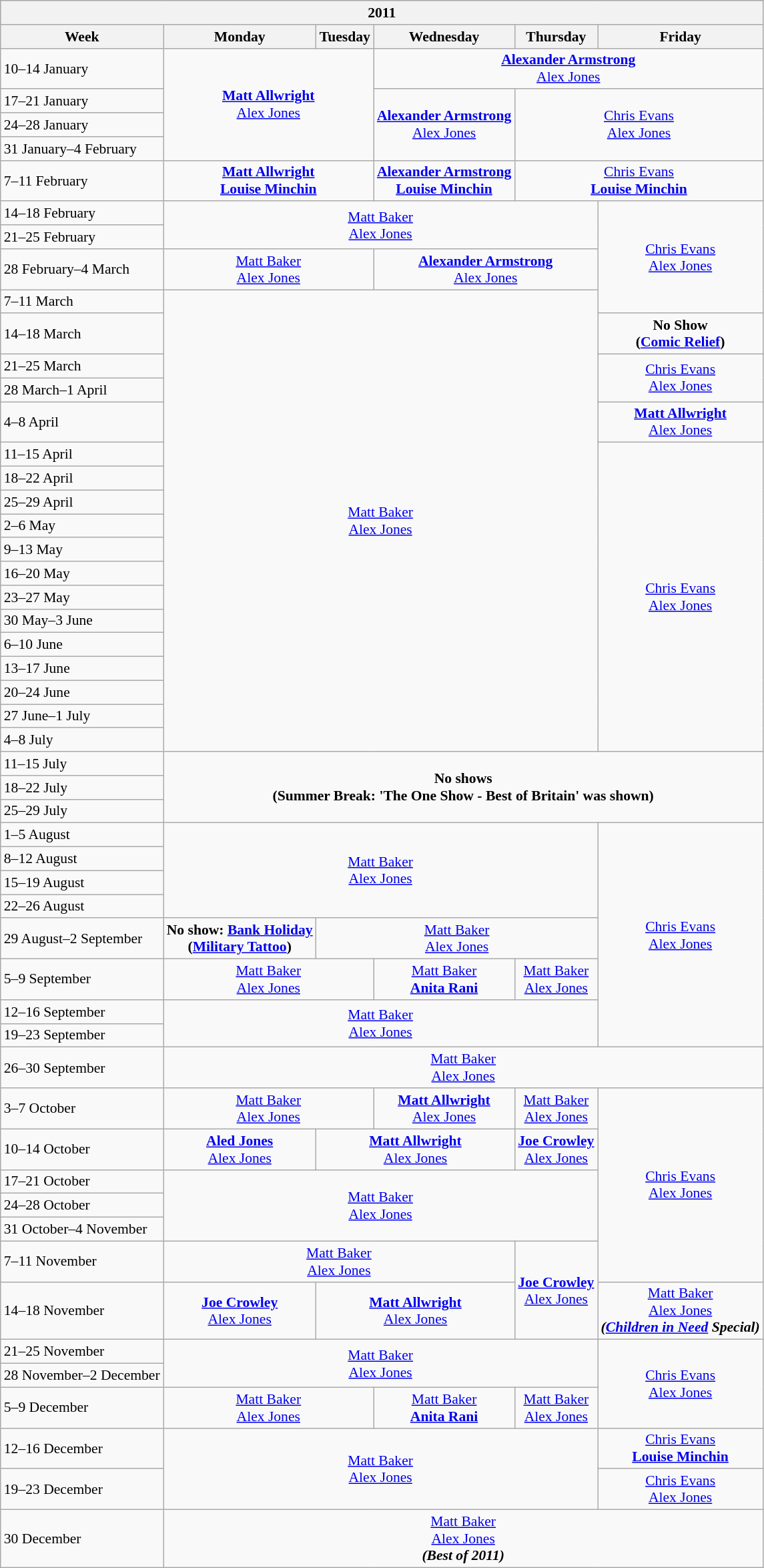<table class="wikitable mw-collapsible" style="border:1px #aaa solid; font-size:90%;">
<tr style="text-align:center; background:#b0c4de;">
<th colspan=6>2011</th>
</tr>
<tr>
<th>Week</th>
<th>Monday</th>
<th>Tuesday</th>
<th>Wednesday</th>
<th>Thursday</th>
<th>Friday</th>
</tr>
<tr>
<td>10–14 January</td>
<td rowspan="4" colspan="2" style="text-align:center;"><strong><a href='#'>Matt Allwright</a></strong> <br><a href='#'>Alex Jones</a></td>
<td colspan="3" style="text-align:center;"><strong><a href='#'>Alexander Armstrong</a></strong> <br><a href='#'>Alex Jones</a></td>
</tr>
<tr>
<td>17–21 January</td>
<td rowspan="3" style="text-align:center;"><strong><a href='#'>Alexander Armstrong</a></strong> <br><a href='#'>Alex Jones</a></td>
<td rowspan="3" colspan="2" style="text-align:center;"><a href='#'>Chris Evans</a> <br><a href='#'>Alex Jones</a></td>
</tr>
<tr>
<td>24–28 January</td>
</tr>
<tr>
<td>31 January–4 February</td>
</tr>
<tr>
<td>7–11 February</td>
<td colspan="2" style="text-align:center;"><strong><a href='#'>Matt Allwright</a></strong> <br><strong><a href='#'>Louise Minchin</a></strong></td>
<td style="text-align:center;"><strong><a href='#'>Alexander Armstrong</a></strong> <br><strong><a href='#'>Louise Minchin</a></strong></td>
<td colspan="2" style="text-align:center;"><a href='#'>Chris Evans</a> <br><strong><a href='#'>Louise Minchin</a></strong></td>
</tr>
<tr>
<td>14–18 February</td>
<td rowspan="2" colspan="4" style="text-align:center;"><a href='#'>Matt Baker</a> <br><a href='#'>Alex Jones</a></td>
<td rowspan="4" style="text-align:center;"><a href='#'>Chris Evans</a> <br><a href='#'>Alex Jones</a></td>
</tr>
<tr>
<td>21–25 February</td>
</tr>
<tr>
<td>28 February–4 March</td>
<td colspan="2" style="text-align:center;"><a href='#'>Matt Baker</a> <br><a href='#'>Alex Jones</a></td>
<td colspan="2" style="text-align:center;"><strong><a href='#'>Alexander Armstrong</a></strong> <br><a href='#'>Alex Jones</a></td>
</tr>
<tr>
<td>7–11 March</td>
<td rowspan="18" colspan="4" style="text-align:center;"><a href='#'>Matt Baker</a> <br><a href='#'>Alex Jones</a></td>
</tr>
<tr>
<td>14–18 March</td>
<td style="text-align:center;"><strong>No Show<br>(<a href='#'>Comic Relief</a>)</strong></td>
</tr>
<tr>
<td>21–25 March</td>
<td rowspan="2" style="text-align:center;"><a href='#'>Chris Evans</a> <br><a href='#'>Alex Jones</a></td>
</tr>
<tr>
<td>28 March–1 April</td>
</tr>
<tr>
<td>4–8 April</td>
<td style="text-align:center;"><strong><a href='#'>Matt Allwright</a></strong> <br><a href='#'>Alex Jones</a></td>
</tr>
<tr>
<td>11–15 April</td>
<td rowspan="13" style="text-align:center;"><a href='#'>Chris Evans</a> <br><a href='#'>Alex Jones</a></td>
</tr>
<tr>
<td>18–22 April</td>
</tr>
<tr>
<td>25–29 April</td>
</tr>
<tr>
<td>2–6 May</td>
</tr>
<tr>
<td>9–13 May</td>
</tr>
<tr>
<td>16–20 May</td>
</tr>
<tr>
<td>23–27 May</td>
</tr>
<tr>
<td>30 May–3 June</td>
</tr>
<tr>
<td>6–10 June</td>
</tr>
<tr>
<td>13–17 June</td>
</tr>
<tr>
<td>20–24 June</td>
</tr>
<tr>
<td>27 June–1 July</td>
</tr>
<tr>
<td>4–8 July</td>
</tr>
<tr>
<td>11–15 July</td>
<td rowspan="3" colspan="5" style="text-align:center;"><strong>No shows<br>(Summer Break: 'The One Show - Best of Britain' was shown)</strong></td>
</tr>
<tr>
<td>18–22 July</td>
</tr>
<tr>
<td>25–29 July</td>
</tr>
<tr>
<td>1–5 August</td>
<td rowspan="4" colspan="4" style="text-align:center;"><a href='#'>Matt Baker</a> <br><a href='#'>Alex Jones</a></td>
<td rowspan="8" style="text-align:center;"><a href='#'>Chris Evans</a> <br><a href='#'>Alex Jones</a></td>
</tr>
<tr>
<td>8–12 August</td>
</tr>
<tr>
<td>15–19 August</td>
</tr>
<tr>
<td>22–26 August</td>
</tr>
<tr>
<td>29 August–2 September</td>
<td style="text-align:center;"><strong>No show: <a href='#'>Bank Holiday</a><br>(<a href='#'>Military Tattoo</a>)</strong></td>
<td colspan="3" style="text-align:center;"><a href='#'>Matt Baker</a> <br><a href='#'>Alex Jones</a></td>
</tr>
<tr>
<td>5–9 September</td>
<td colspan="2" style="text-align:center;"><a href='#'>Matt Baker</a> <br><a href='#'>Alex Jones</a></td>
<td style="text-align:center;"><a href='#'>Matt Baker</a> <br><strong><a href='#'>Anita Rani</a></strong></td>
<td style="text-align:center;"><a href='#'>Matt Baker</a> <br><a href='#'>Alex Jones</a></td>
</tr>
<tr>
<td>12–16 September</td>
<td rowspan="2" colspan="4" style="text-align:center;"><a href='#'>Matt Baker</a> <br><a href='#'>Alex Jones</a></td>
</tr>
<tr>
<td>19–23 September</td>
</tr>
<tr>
<td>26–30 September</td>
<td colspan="5" style="text-align:center;"><a href='#'>Matt Baker</a> <br><a href='#'>Alex Jones</a></td>
</tr>
<tr>
<td>3–7 October</td>
<td colspan="2" style="text-align:center;"><a href='#'>Matt Baker</a> <br><a href='#'>Alex Jones</a></td>
<td style="text-align:center;"><strong><a href='#'>Matt Allwright</a></strong> <br><a href='#'>Alex Jones</a></td>
<td style="text-align:center;"><a href='#'>Matt Baker</a> <br><a href='#'>Alex Jones</a></td>
<td rowspan="6" style="text-align:center;"><a href='#'>Chris Evans</a> <br><a href='#'>Alex Jones</a></td>
</tr>
<tr>
<td>10–14 October</td>
<td style="text-align:center;"><strong><a href='#'>Aled Jones</a></strong> <br><a href='#'>Alex Jones</a></td>
<td colspan="2" style="text-align:center;"><strong><a href='#'>Matt Allwright</a></strong> <br><a href='#'>Alex Jones</a></td>
<td style="text-align:center;"><strong><a href='#'>Joe Crowley</a></strong> <br><a href='#'>Alex Jones</a></td>
</tr>
<tr>
<td>17–21 October</td>
<td rowspan="3" colspan="4" style="text-align:center;"><a href='#'>Matt Baker</a> <br><a href='#'>Alex Jones</a></td>
</tr>
<tr>
<td>24–28 October</td>
</tr>
<tr>
<td>31 October–4 November</td>
</tr>
<tr>
<td>7–11 November</td>
<td colspan="3" style="text-align:center;"><a href='#'>Matt Baker</a> <br><a href='#'>Alex Jones</a></td>
<td rowspan="2" style="text-align:center;"><strong><a href='#'>Joe Crowley</a></strong> <br><a href='#'>Alex Jones</a></td>
</tr>
<tr>
<td>14–18 November</td>
<td style="text-align:center;"><strong><a href='#'>Joe Crowley</a></strong> <br><a href='#'>Alex Jones</a></td>
<td colspan="2" style="text-align:center;"><strong><a href='#'>Matt Allwright</a></strong> <br><a href='#'>Alex Jones</a></td>
<td style="text-align:center;"><a href='#'>Matt Baker</a> <br><a href='#'>Alex Jones</a> <br> <strong><em>(<a href='#'>Children in Need</a> Special)</em></strong></td>
</tr>
<tr>
<td>21–25 November</td>
<td rowspan="2" colspan="4" style="text-align:center;"><a href='#'>Matt Baker</a> <br><a href='#'>Alex Jones</a></td>
<td rowspan="3" style="text-align:center;"><a href='#'>Chris Evans</a> <br><a href='#'>Alex Jones</a></td>
</tr>
<tr>
<td>28 November–2 December</td>
</tr>
<tr>
<td>5–9 December</td>
<td colspan="2" style="text-align:center;"><a href='#'>Matt Baker</a> <br><a href='#'>Alex Jones</a></td>
<td style="text-align:center;"><a href='#'>Matt Baker</a> <br><strong><a href='#'>Anita Rani</a></strong></td>
<td style="text-align:center;"><a href='#'>Matt Baker</a> <br><a href='#'>Alex Jones</a></td>
</tr>
<tr>
<td>12–16 December</td>
<td rowspan="2" colspan="4" style="text-align:center;"><a href='#'>Matt Baker</a> <br><a href='#'>Alex Jones</a></td>
<td style="text-align:center;"><a href='#'>Chris Evans</a> <br><strong><a href='#'>Louise Minchin</a></strong></td>
</tr>
<tr>
<td>19–23 December</td>
<td style="text-align:center;"><a href='#'>Chris Evans</a> <br><a href='#'>Alex Jones</a></td>
</tr>
<tr>
<td>30 December</td>
<td colspan="5" style="text-align:center;"><a href='#'>Matt Baker</a> <br><a href='#'>Alex Jones</a> <br> <strong><em>(Best of 2011)</em></strong></td>
</tr>
</table>
